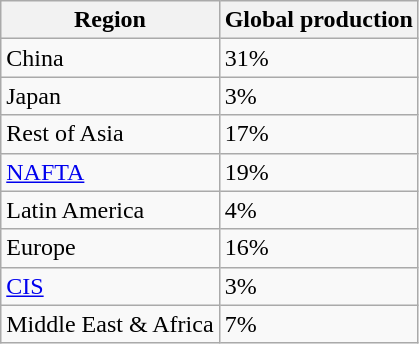<table class="wikitable sortable floatright">
<tr>
<th>Region</th>
<th>Global production</th>
</tr>
<tr>
<td>China</td>
<td>31%</td>
</tr>
<tr>
<td>Japan</td>
<td>3%</td>
</tr>
<tr>
<td>Rest of Asia</td>
<td>17%</td>
</tr>
<tr>
<td><a href='#'>NAFTA</a></td>
<td>19%</td>
</tr>
<tr>
<td>Latin America</td>
<td>4%</td>
</tr>
<tr>
<td>Europe</td>
<td>16%</td>
</tr>
<tr>
<td><a href='#'>CIS</a></td>
<td>3%</td>
</tr>
<tr>
<td>Middle East & Africa</td>
<td>7%</td>
</tr>
</table>
